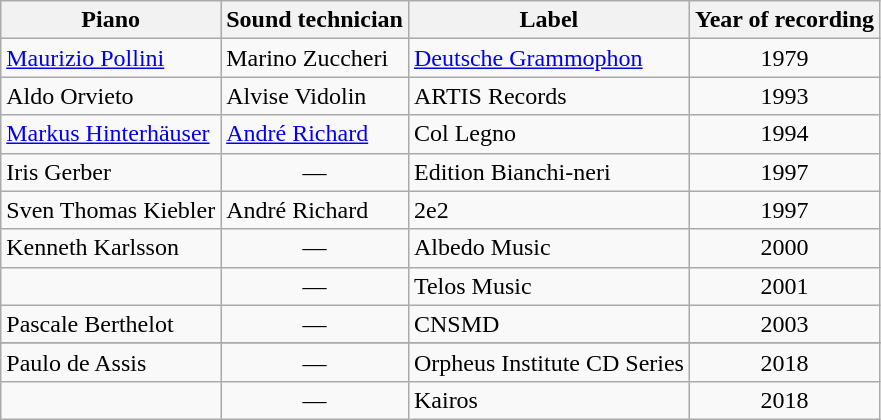<table class="wikitable">
<tr>
<th>Piano</th>
<th>Sound technician</th>
<th>Label</th>
<th>Year of recording</th>
</tr>
<tr>
<td><a href='#'>Maurizio Pollini</a></td>
<td>Marino Zuccheri</td>
<td><a href='#'>Deutsche Grammophon</a></td>
<td align="center">1979</td>
</tr>
<tr>
<td>Aldo Orvieto</td>
<td>Alvise Vidolin</td>
<td>ARTIS Records</td>
<td align="center">1993</td>
</tr>
<tr>
<td><a href='#'>Markus Hinterhäuser</a></td>
<td><a href='#'>André Richard</a></td>
<td>Col Legno</td>
<td align="center">1994</td>
</tr>
<tr>
<td>Iris Gerber</td>
<td align="center">—</td>
<td>Edition Bianchi-neri</td>
<td align="center">1997</td>
</tr>
<tr>
<td>Sven Thomas Kiebler</td>
<td>André Richard</td>
<td>2e2</td>
<td align="center">1997</td>
</tr>
<tr>
<td>Kenneth Karlsson</td>
<td align="center">—</td>
<td>Albedo Music</td>
<td align="center">2000</td>
</tr>
<tr>
<td></td>
<td align="center">—</td>
<td>Telos Music</td>
<td align="center">2001</td>
</tr>
<tr>
<td>Pascale Berthelot</td>
<td align="center">—</td>
<td>CNSMD</td>
<td align="center">2003</td>
</tr>
<tr>
</tr>
<tr>
<td>Paulo de Assis</td>
<td align="center">—</td>
<td>Orpheus Institute CD Series</td>
<td align="center">2018</td>
</tr>
<tr>
<td></td>
<td align="center">—</td>
<td>Kairos</td>
<td align="center">2018</td>
</tr>
</table>
